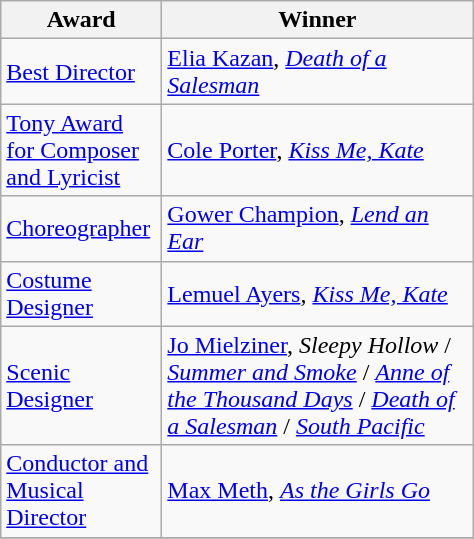<table class="wikitable">
<tr>
<th width="100"><strong>Award</strong></th>
<th width="200"><strong>Winner</strong></th>
</tr>
<tr>
<td><a href='#'>Best Director</a></td>
<td><a href='#'>Elia Kazan</a>, <em><a href='#'>Death of a Salesman</a></em></td>
</tr>
<tr>
<td><a href='#'>Tony Award for Composer and Lyricist</a></td>
<td><a href='#'>Cole Porter</a>, <em><a href='#'>Kiss Me, Kate</a></em></td>
</tr>
<tr>
<td><a href='#'>Choreographer</a></td>
<td><a href='#'>Gower Champion</a>, <em><a href='#'>Lend an Ear</a></em></td>
</tr>
<tr>
<td><a href='#'>Costume Designer</a></td>
<td><a href='#'>Lemuel Ayers</a>, <em><a href='#'>Kiss Me, Kate</a></em></td>
</tr>
<tr>
<td><a href='#'>Scenic Designer</a></td>
<td><a href='#'>Jo Mielziner</a>, <em>Sleepy Hollow</em> / <em><a href='#'>Summer and Smoke</a></em> / <em><a href='#'>Anne of the Thousand Days</a></em> / <em><a href='#'>Death of a Salesman</a></em> / <em><a href='#'>South Pacific</a></em></td>
</tr>
<tr>
<td><a href='#'>Conductor and Musical Director</a></td>
<td><a href='#'>Max Meth</a>, <em><a href='#'>As the Girls Go</a></em></td>
</tr>
<tr>
</tr>
</table>
